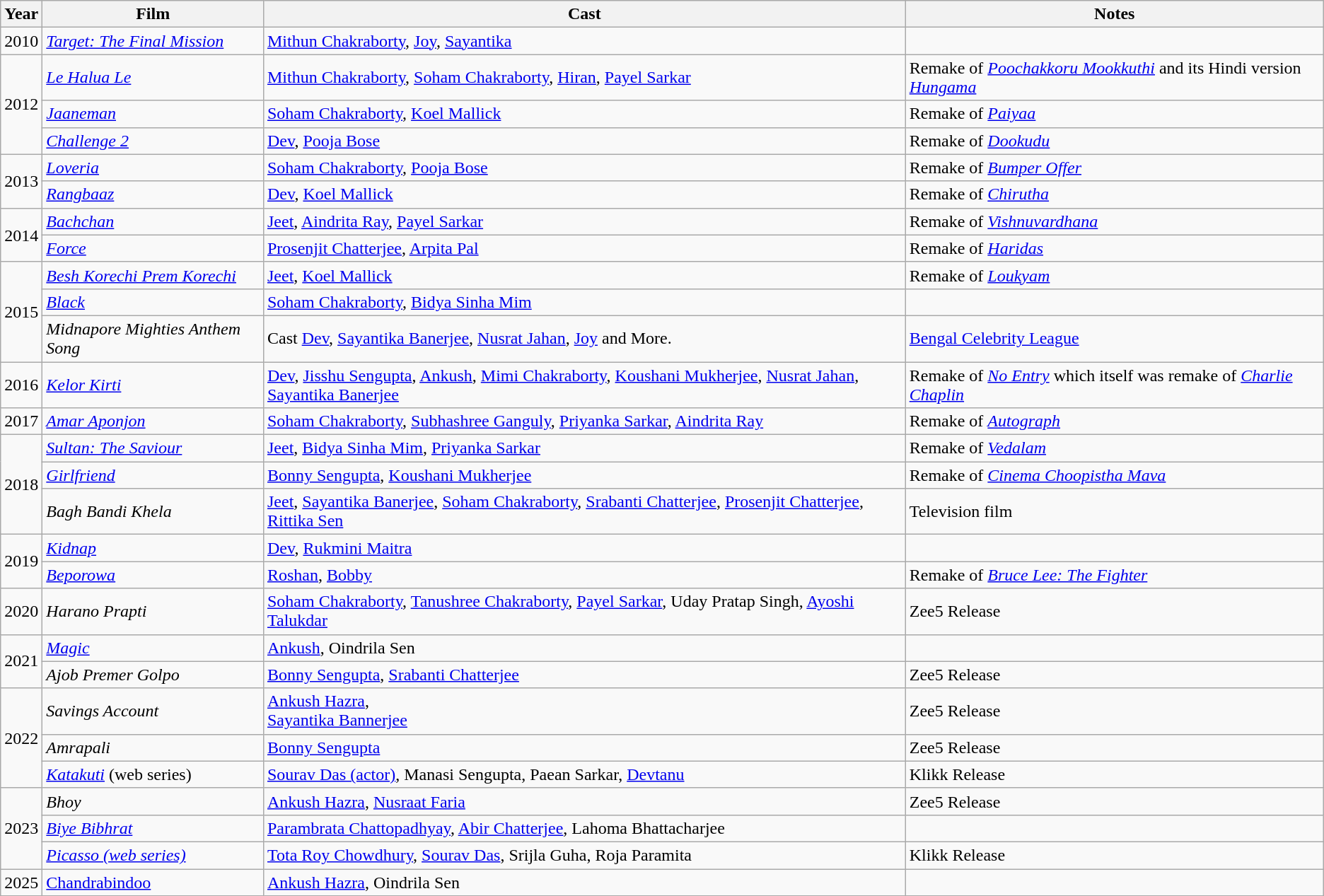<table class="wikitable sortable">
<tr>
<th>Year</th>
<th>Film</th>
<th>Cast</th>
<th>Notes</th>
</tr>
<tr>
<td>2010</td>
<td><em><a href='#'>Target: The Final Mission</a></em></td>
<td><a href='#'>Mithun Chakraborty</a>, <a href='#'>Joy</a>, <a href='#'>Sayantika</a></td>
<td></td>
</tr>
<tr>
<td rowspan="3">2012</td>
<td><em><a href='#'>Le Halua Le</a></em></td>
<td><a href='#'>Mithun Chakraborty</a>, <a href='#'>Soham Chakraborty</a>, <a href='#'>Hiran</a>, <a href='#'>Payel Sarkar</a></td>
<td>Remake of <em><a href='#'>Poochakkoru Mookkuthi</a></em> and its Hindi version <em><a href='#'>Hungama</a></em></td>
</tr>
<tr>
<td><em><a href='#'>Jaaneman</a></em></td>
<td><a href='#'>Soham Chakraborty</a>, <a href='#'>Koel Mallick</a></td>
<td>Remake of <em><a href='#'>Paiyaa</a></em></td>
</tr>
<tr>
<td><em><a href='#'>Challenge 2</a></em></td>
<td><a href='#'>Dev</a>, <a href='#'>Pooja Bose</a></td>
<td>Remake of <em><a href='#'>Dookudu</a></em></td>
</tr>
<tr>
<td rowspan="2">2013</td>
<td><em><a href='#'>Loveria</a></em></td>
<td><a href='#'>Soham Chakraborty</a>, <a href='#'>Pooja Bose</a></td>
<td>Remake of <em><a href='#'>Bumper Offer</a></em></td>
</tr>
<tr>
<td><em><a href='#'>Rangbaaz</a></em></td>
<td><a href='#'>Dev</a>, <a href='#'>Koel Mallick</a></td>
<td>Remake of <em><a href='#'>Chirutha</a></em></td>
</tr>
<tr>
<td rowspan="2">2014</td>
<td><em><a href='#'>Bachchan</a></em></td>
<td><a href='#'>Jeet</a>, <a href='#'>Aindrita Ray</a>, <a href='#'>Payel Sarkar</a></td>
<td>Remake of <em><a href='#'>Vishnuvardhana</a></em></td>
</tr>
<tr>
<td><em><a href='#'>Force</a></em></td>
<td><a href='#'>Prosenjit Chatterjee</a>, <a href='#'>Arpita Pal</a></td>
<td>Remake of <em><a href='#'>Haridas</a></em></td>
</tr>
<tr>
<td rowspan="3">2015</td>
<td><em><a href='#'>Besh Korechi Prem Korechi</a></em></td>
<td><a href='#'>Jeet</a>, <a href='#'>Koel Mallick</a></td>
<td>Remake of <em><a href='#'>Loukyam</a></em></td>
</tr>
<tr>
<td><em><a href='#'>Black</a></em></td>
<td><a href='#'>Soham Chakraborty</a>, <a href='#'>Bidya Sinha Mim</a></td>
<td></td>
</tr>
<tr>
<td><em>Midnapore Mighties Anthem Song</em></td>
<td>Cast <a href='#'>Dev</a>, <a href='#'>Sayantika Banerjee</a>, <a href='#'>Nusrat Jahan</a>, <a href='#'>Joy</a> and More.</td>
<td><a href='#'>Bengal Celebrity League</a></td>
</tr>
<tr>
<td>2016</td>
<td><em><a href='#'>Kelor Kirti</a></em></td>
<td><a href='#'>Dev</a>, <a href='#'>Jisshu Sengupta</a>, <a href='#'>Ankush</a>, <a href='#'>Mimi Chakraborty</a>, <a href='#'>Koushani Mukherjee</a>, <a href='#'>Nusrat Jahan</a>, <a href='#'>Sayantika Banerjee</a></td>
<td>Remake of <em><a href='#'>No Entry</a></em> which itself was remake of  <em><a href='#'>Charlie Chaplin</a></em></td>
</tr>
<tr>
<td>2017</td>
<td><em><a href='#'>Amar Aponjon</a></em></td>
<td><a href='#'>Soham Chakraborty</a>, <a href='#'>Subhashree Ganguly</a>, <a href='#'>Priyanka Sarkar</a>, <a href='#'>Aindrita Ray</a></td>
<td>Remake of <em><a href='#'>Autograph</a></em></td>
</tr>
<tr>
<td rowspan="3">2018</td>
<td><em><a href='#'>Sultan: The Saviour</a></em></td>
<td><a href='#'>Jeet</a>, <a href='#'>Bidya Sinha Mim</a>, <a href='#'>Priyanka Sarkar</a></td>
<td>Remake of <em><a href='#'>Vedalam</a></em></td>
</tr>
<tr>
<td><em><a href='#'>Girlfriend</a></em></td>
<td><a href='#'>Bonny Sengupta</a>, <a href='#'>Koushani Mukherjee</a></td>
<td>Remake of  <em><a href='#'>Cinema Choopistha Mava</a></em></td>
</tr>
<tr>
<td><em>Bagh Bandi Khela</em></td>
<td><a href='#'>Jeet</a>, <a href='#'>Sayantika Banerjee</a>, <a href='#'>Soham Chakraborty</a>, <a href='#'>Srabanti Chatterjee</a>, <a href='#'>Prosenjit Chatterjee</a>, <a href='#'>Rittika Sen</a></td>
<td>Television film</td>
</tr>
<tr>
<td rowspan="2">2019</td>
<td><em><a href='#'>Kidnap</a></em></td>
<td><a href='#'>Dev</a>, <a href='#'>Rukmini Maitra</a></td>
<td></td>
</tr>
<tr>
<td><em><a href='#'>Beporowa</a></em></td>
<td><a href='#'>Roshan</a>, <a href='#'>Bobby</a></td>
<td>Remake of <em><a href='#'>Bruce Lee: The Fighter</a></em></td>
</tr>
<tr>
<td>2020</td>
<td><em>Harano Prapti</em></td>
<td><a href='#'>Soham Chakraborty</a>, <a href='#'>Tanushree Chakraborty</a>, <a href='#'>Payel Sarkar</a>, Uday Pratap Singh, <a href='#'>Ayoshi Talukdar</a></td>
<td>Zee5 Release</td>
</tr>
<tr>
<td rowspan="2">2021</td>
<td><em><a href='#'>Magic</a></em></td>
<td><a href='#'>Ankush</a>, Oindrila Sen</td>
<td></td>
</tr>
<tr>
<td><em>Ajob Premer Golpo</em></td>
<td><a href='#'>Bonny Sengupta</a>, <a href='#'>Srabanti Chatterjee</a></td>
<td>Zee5 Release</td>
</tr>
<tr>
<td rowspan="3">2022</td>
<td><em>Savings Account</em></td>
<td><a href='#'>Ankush Hazra</a>,<br><a href='#'>Sayantika Bannerjee</a></td>
<td>Zee5 Release</td>
</tr>
<tr>
<td><em>Amrapali</em></td>
<td><a href='#'>Bonny Sengupta</a></td>
<td>Zee5 Release</td>
</tr>
<tr>
<td><em><a href='#'>Katakuti</a></em> (web series)</td>
<td><a href='#'>Sourav Das (actor)</a>, Manasi Sengupta, Paean Sarkar, <a href='#'>Devtanu</a></td>
<td>Klikk Release</td>
</tr>
<tr>
<td rowspan="3">2023</td>
<td><em>Bhoy</em></td>
<td><a href='#'>Ankush Hazra</a>, <a href='#'>Nusraat Faria</a></td>
<td>Zee5 Release</td>
</tr>
<tr>
<td><em><a href='#'>Biye Bibhrat</a></em></td>
<td><a href='#'>Parambrata Chattopadhyay</a>, <a href='#'>Abir Chatterjee</a>, Lahoma Bhattacharjee</td>
<td></td>
</tr>
<tr>
<td><em><a href='#'>Picasso (web series)</a></em></td>
<td><a href='#'>Tota Roy Chowdhury</a>, <a href='#'>Sourav Das</a>, Srijla Guha, Roja Paramita</td>
<td>Klikk Release</td>
</tr>
<tr>
<td>2025</td>
<td><a href='#'>Chandrabindoo</a></td>
<td><a href='#'>Ankush Hazra</a>, Oindrila Sen</td>
<td></td>
</tr>
</table>
